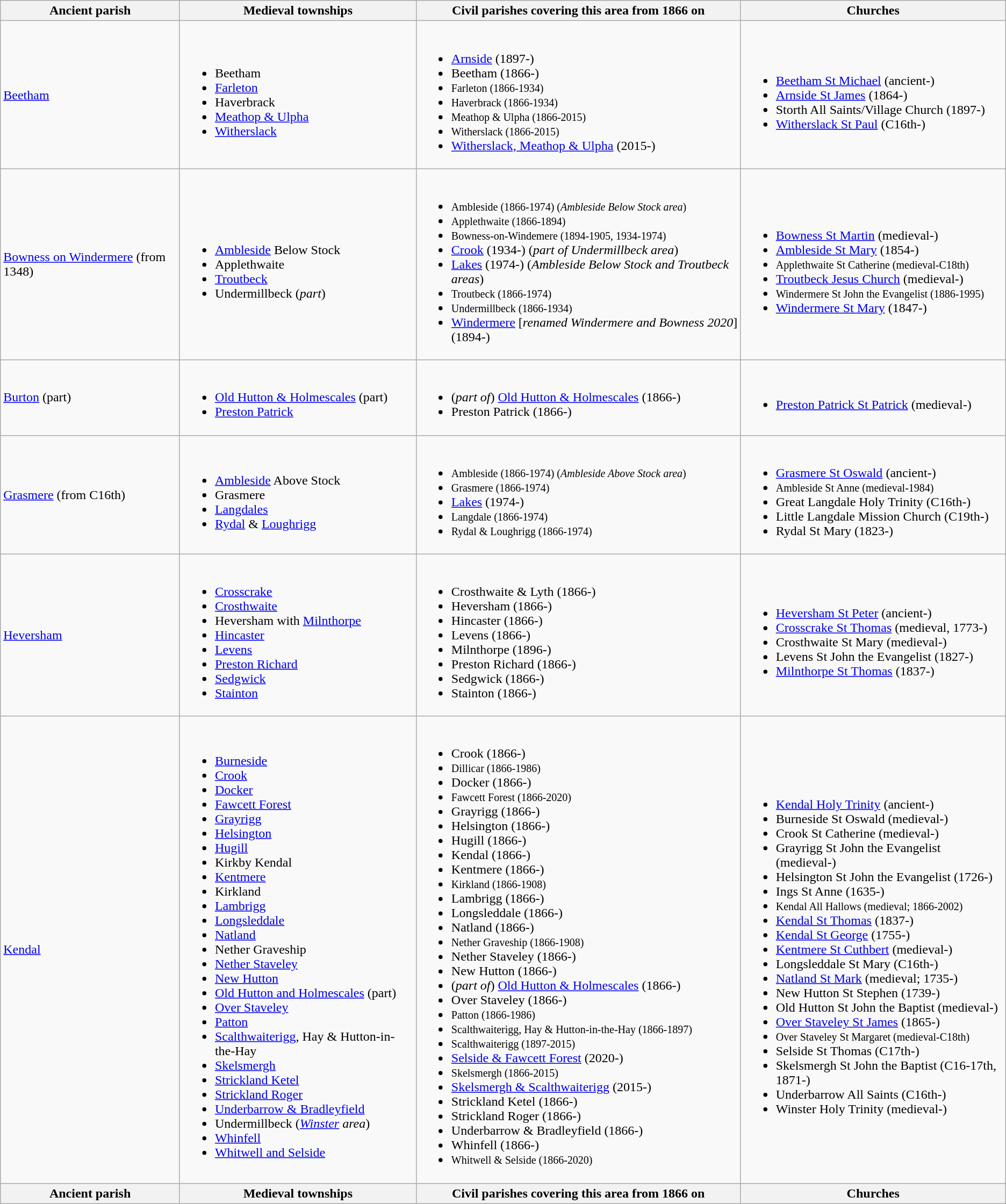<table class="wikitable">
<tr>
<th>Ancient parish</th>
<th>Medieval townships</th>
<th>Civil parishes covering this area from 1866 on</th>
<th>Churches</th>
</tr>
<tr>
<td><a href='#'>Beetham</a></td>
<td><br><ul><li>Beetham</li><li><a href='#'>Farleton</a></li><li>Haverbrack</li><li><a href='#'>Meathop & Ulpha</a></li><li><a href='#'>Witherslack</a></li></ul></td>
<td><br><ul><li><a href='#'>Arnside</a> (1897-)</li><li>Beetham (1866-)</li><li><small>Farleton (1866-1934)</small></li><li><small>Haverbrack (1866-1934)</small></li><li><small>Meathop & Ulpha (1866-2015)</small></li><li><small>Witherslack (1866-2015)</small></li><li><a href='#'>Witherslack, Meathop & Ulpha</a> (2015-)</li></ul></td>
<td><br><ul><li><a href='#'>Beetham St Michael</a> (ancient-)</li><li><a href='#'>Arnside St James</a> (1864-)</li><li>Storth All Saints/Village Church (1897-)</li><li><a href='#'>Witherslack St Paul</a> (C16th-)</li></ul></td>
</tr>
<tr>
<td><a href='#'>Bowness on Windermere</a> (from 1348)</td>
<td><br><ul><li><a href='#'>Ambleside</a> Below Stock</li><li>Applethwaite</li><li><a href='#'>Troutbeck</a></li><li>Undermillbeck (<em>part</em>)</li></ul></td>
<td><br><ul><li><small>Ambleside (1866-1974) (<em>Ambleside Below Stock area</em>)</small></li><li><small>Applethwaite (1866-1894)</small></li><li><small>Bowness-on-Windemere (1894-1905, 1934-1974)</small></li><li><a href='#'>Crook</a> (1934-) (<em>part of Undermillbeck area</em>)</li><li><a href='#'>Lakes</a> (1974-) (<em>Ambleside Below Stock and Troutbeck areas</em>)</li><li><small>Troutbeck (1866-1974)</small></li><li><small>Undermillbeck (1866-1934)</small></li><li><a href='#'>Windermere</a> [<em>renamed Windermere and Bowness 2020</em>] (1894-)</li></ul></td>
<td><br><ul><li><a href='#'>Bowness St Martin</a> (medieval-)</li><li><a href='#'>Ambleside St Mary</a> (1854-)</li><li><small>Applethwaite St Catherine (medieval-C18th)</small></li><li><a href='#'>Troutbeck Jesus Church</a> (medieval-)</li><li><small>Windermere St John the Evangelist (1886-1995)</small></li><li><a href='#'>Windermere St Mary</a> (1847-)</li></ul></td>
</tr>
<tr>
<td><a href='#'>Burton</a> (part)</td>
<td><br><ul><li><a href='#'>Old Hutton & Holmescales</a> (part)</li><li><a href='#'>Preston Patrick</a></li></ul></td>
<td><br><ul><li>(<em>part of</em>) <a href='#'>Old Hutton & Holmescales</a> (1866-)</li><li>Preston Patrick (1866-)</li></ul></td>
<td><br><ul><li><a href='#'>Preston Patrick St Patrick</a> (medieval-)</li></ul></td>
</tr>
<tr>
<td><a href='#'>Grasmere</a> (from C16th)</td>
<td><br><ul><li><a href='#'>Ambleside</a> Above Stock</li><li>Grasmere</li><li><a href='#'>Langdales</a></li><li><a href='#'>Rydal</a> & <a href='#'>Loughrigg</a></li></ul></td>
<td><br><ul><li><small>Ambleside (1866-1974) (<em>Ambleside Above Stock area</em>)</small></li><li><small>Grasmere (1866-1974)</small></li><li><a href='#'>Lakes</a> (1974-)</li><li><small>Langdale (1866-1974)</small></li><li><small>Rydal & Loughrigg (1866-1974)</small></li></ul></td>
<td><br><ul><li><a href='#'>Grasmere St Oswald</a> (ancient-)</li><li><small>Ambleside St Anne (medieval-1984)</small></li><li>Great Langdale Holy Trinity (C16th-)</li><li>Little Langdale Mission Church (C19th-)</li><li>Rydal St Mary (1823-)</li></ul></td>
</tr>
<tr>
<td><a href='#'>Heversham</a></td>
<td><br><ul><li><a href='#'>Crosscrake</a></li><li><a href='#'>Crosthwaite</a></li><li>Heversham with <a href='#'>Milnthorpe</a></li><li><a href='#'>Hincaster</a></li><li><a href='#'>Levens</a></li><li><a href='#'>Preston Richard</a></li><li><a href='#'>Sedgwick</a></li><li><a href='#'>Stainton</a></li></ul></td>
<td><br><ul><li>Crosthwaite & Lyth (1866-)</li><li>Heversham (1866-)</li><li>Hincaster (1866-)</li><li>Levens (1866-)</li><li>Milnthorpe (1896-)</li><li>Preston Richard (1866-)</li><li>Sedgwick (1866-)</li><li>Stainton (1866-)</li></ul></td>
<td><br><ul><li><a href='#'>Heversham St Peter</a> (ancient-)</li><li><a href='#'>Crosscrake St Thomas</a> (medieval, 1773-)</li><li>Crosthwaite St Mary (medieval-)</li><li>Levens St John the Evangelist (1827-)</li><li><a href='#'>Milnthorpe St Thomas</a> (1837-)</li></ul></td>
</tr>
<tr>
<td><a href='#'>Kendal</a></td>
<td><br><ul><li><a href='#'>Burneside</a></li><li><a href='#'>Crook</a></li><li><a href='#'>Docker</a></li><li><a href='#'>Fawcett Forest</a></li><li><a href='#'>Grayrigg</a></li><li><a href='#'>Helsington</a></li><li><a href='#'>Hugill</a></li><li>Kirkby Kendal</li><li><a href='#'>Kentmere</a></li><li>Kirkland</li><li><a href='#'>Lambrigg</a></li><li><a href='#'>Longsleddale</a></li><li><a href='#'>Natland</a></li><li>Nether Graveship</li><li><a href='#'>Nether Staveley</a></li><li><a href='#'>New Hutton</a></li><li><a href='#'>Old Hutton and Holmescales</a> (part)</li><li><a href='#'>Over Staveley</a></li><li><a href='#'>Patton</a></li><li><a href='#'>Scalthwaiterigg</a>, Hay & Hutton-in-the-Hay</li><li><a href='#'>Skelsmergh</a></li><li><a href='#'>Strickland Ketel</a></li><li><a href='#'>Strickland Roger</a></li><li><a href='#'>Underbarrow & Bradleyfield</a></li><li>Undermillbeck (<em><a href='#'>Winster</a> area</em>)</li><li><a href='#'>Whinfell</a></li><li><a href='#'>Whitwell and Selside</a></li></ul></td>
<td><br><ul><li>Crook (1866-)</li><li><small>Dillicar (1866-1986)</small></li><li>Docker (1866-)</li><li><small>Fawcett Forest (1866-2020)</small></li><li>Grayrigg (1866-)</li><li>Helsington (1866-)</li><li>Hugill (1866-)</li><li>Kendal (1866-)</li><li>Kentmere (1866-)</li><li><small>Kirkland (1866-1908)</small></li><li>Lambrigg (1866-)</li><li>Longsleddale (1866-)</li><li>Natland (1866-)</li><li><small>Nether Graveship (1866-1908)</small></li><li>Nether Staveley (1866-)</li><li>New Hutton (1866-)</li><li>(<em>part of</em>) <a href='#'>Old Hutton & Holmescales</a> (1866-)</li><li>Over Staveley (1866-)</li><li><small>Patton (1866-1986)</small></li><li><small>Scalthwaiterigg, Hay & Hutton-in-the-Hay (1866-1897)</small></li><li><small>Scalthwaiterigg (1897-2015)</small></li><li><a href='#'>Selside & Fawcett Forest</a> (2020-)</li><li><small>Skelsmergh (1866-2015)</small></li><li><a href='#'>Skelsmergh & Scalthwaiterigg</a> (2015-)</li><li>Strickland Ketel (1866-)</li><li>Strickland Roger (1866-)</li><li>Underbarrow & Bradleyfield (1866-)</li><li>Whinfell (1866-)</li><li><small>Whitwell & Selside (1866-2020)</small></li></ul></td>
<td><br><ul><li><a href='#'>Kendal Holy Trinity</a> (ancient-)</li><li>Burneside St Oswald (medieval-)</li><li>Crook St Catherine (medieval-)</li><li>Grayrigg St John the Evangelist (medieval-)</li><li>Helsington St John the Evangelist (1726-)</li><li>Ings St Anne (1635-)</li><li><small>Kendal All Hallows (medieval; 1866-2002)</small></li><li><a href='#'>Kendal St Thomas</a> (1837-)</li><li><a href='#'>Kendal St George</a> (1755-)</li><li><a href='#'>Kentmere St Cuthbert</a> (medieval-)</li><li>Longsleddale St Mary (C16th-)</li><li><a href='#'>Natland St Mark</a> (medieval; 1735-)</li><li>New Hutton St Stephen (1739-)</li><li>Old Hutton St John the Baptist (medieval-)</li><li><a href='#'>Over Staveley St James</a> (1865-)</li><li><small>Over Staveley St Margaret (medieval-C18th)</small></li><li>Selside St Thomas (C17th-)</li><li>Skelsmergh St John the Baptist (C16-17th, 1871-)</li><li>Underbarrow All Saints (C16th-)</li><li>Winster Holy Trinity (medieval-)</li></ul></td>
</tr>
<tr>
<th>Ancient parish</th>
<th>Medieval townships</th>
<th>Civil parishes covering this area from 1866 on</th>
<th>Churches</th>
</tr>
</table>
